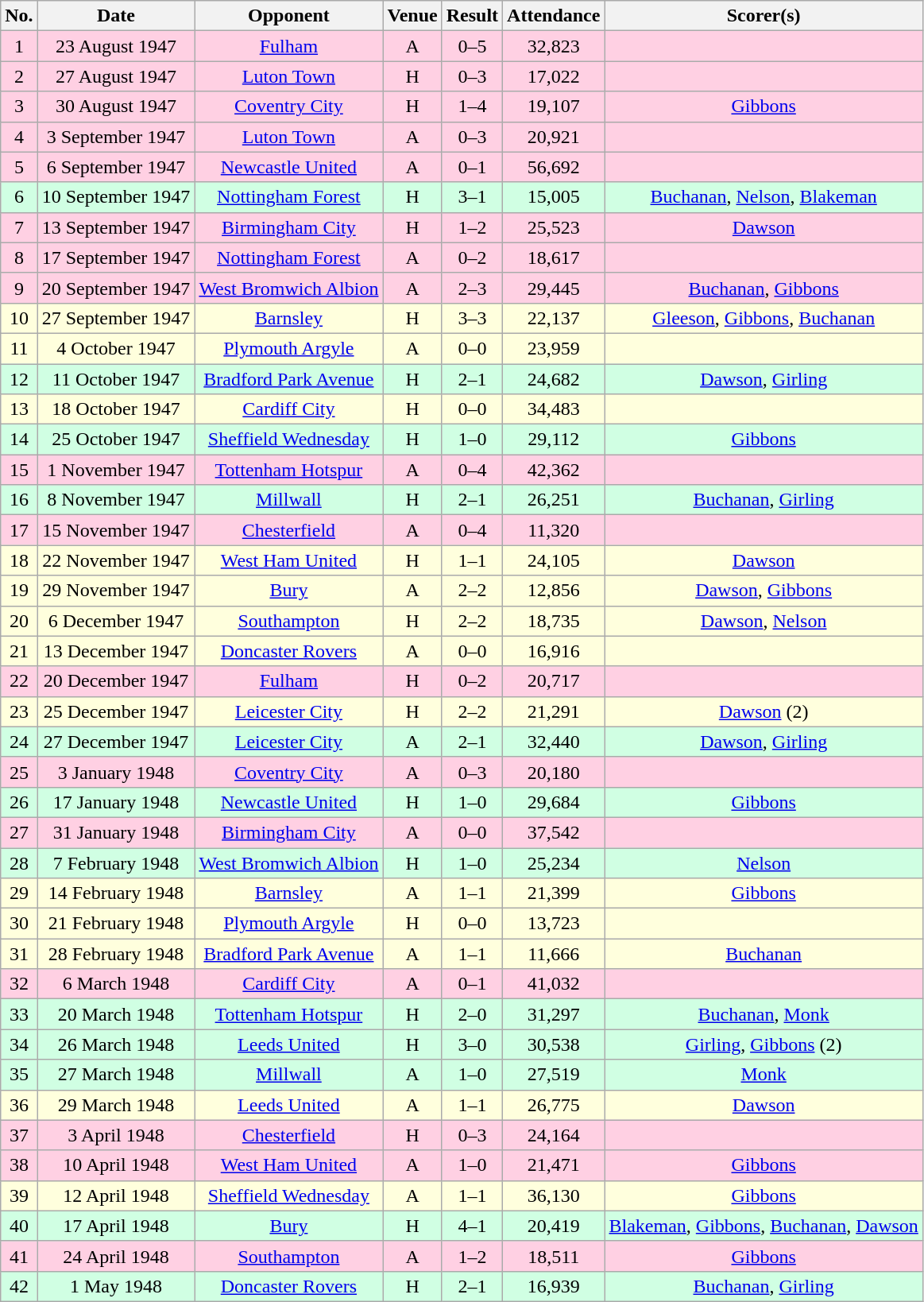<table class="wikitable sortable" style="text-align:center;">
<tr>
<th>No.</th>
<th>Date</th>
<th>Opponent</th>
<th>Venue</th>
<th>Result</th>
<th>Attendance</th>
<th>Scorer(s)</th>
</tr>
<tr style="background:#ffd0e3;">
<td>1</td>
<td>23 August 1947</td>
<td><a href='#'>Fulham</a></td>
<td>A</td>
<td>0–5</td>
<td>32,823</td>
<td></td>
</tr>
<tr style="background:#ffd0e3;">
<td>2</td>
<td>27 August 1947</td>
<td><a href='#'>Luton Town</a></td>
<td>H</td>
<td>0–3</td>
<td>17,022</td>
<td></td>
</tr>
<tr style="background:#ffd0e3;">
<td>3</td>
<td>30 August 1947</td>
<td><a href='#'>Coventry City</a></td>
<td>H</td>
<td>1–4</td>
<td>19,107</td>
<td><a href='#'>Gibbons</a></td>
</tr>
<tr style="background:#ffd0e3;">
<td>4</td>
<td>3 September 1947</td>
<td><a href='#'>Luton Town</a></td>
<td>A</td>
<td>0–3</td>
<td>20,921</td>
<td></td>
</tr>
<tr style="background:#ffd0e3;">
<td>5</td>
<td>6 September 1947</td>
<td><a href='#'>Newcastle United</a></td>
<td>A</td>
<td>0–1</td>
<td>56,692</td>
<td></td>
</tr>
<tr style="background:#d0ffe3;">
<td>6</td>
<td>10 September 1947</td>
<td><a href='#'>Nottingham Forest</a></td>
<td>H</td>
<td>3–1</td>
<td>15,005</td>
<td><a href='#'>Buchanan</a>, <a href='#'>Nelson</a>, <a href='#'>Blakeman</a></td>
</tr>
<tr style="background:#ffd0e3;">
<td>7</td>
<td>13 September 1947</td>
<td><a href='#'>Birmingham City</a></td>
<td>H</td>
<td>1–2</td>
<td>25,523</td>
<td><a href='#'>Dawson</a></td>
</tr>
<tr style="background:#ffd0e3;">
<td>8</td>
<td>17 September 1947</td>
<td><a href='#'>Nottingham Forest</a></td>
<td>A</td>
<td>0–2</td>
<td>18,617</td>
<td></td>
</tr>
<tr style="background:#ffd0e3;">
<td>9</td>
<td>20 September 1947</td>
<td><a href='#'>West Bromwich Albion</a></td>
<td>A</td>
<td>2–3</td>
<td>29,445</td>
<td><a href='#'>Buchanan</a>, <a href='#'>Gibbons</a></td>
</tr>
<tr style="background:#ffd;">
<td>10</td>
<td>27 September 1947</td>
<td><a href='#'>Barnsley</a></td>
<td>H</td>
<td>3–3</td>
<td>22,137</td>
<td><a href='#'>Gleeson</a>, <a href='#'>Gibbons</a>, <a href='#'>Buchanan</a></td>
</tr>
<tr style="background:#ffd;">
<td>11</td>
<td>4 October 1947</td>
<td><a href='#'>Plymouth Argyle</a></td>
<td>A</td>
<td>0–0</td>
<td>23,959</td>
<td></td>
</tr>
<tr style="background:#d0ffe3;">
<td>12</td>
<td>11 October 1947</td>
<td><a href='#'>Bradford Park Avenue</a></td>
<td>H</td>
<td>2–1</td>
<td>24,682</td>
<td><a href='#'>Dawson</a>, <a href='#'>Girling</a></td>
</tr>
<tr style="background:#ffd;">
<td>13</td>
<td>18 October 1947</td>
<td><a href='#'>Cardiff City</a></td>
<td>H</td>
<td>0–0</td>
<td>34,483</td>
<td></td>
</tr>
<tr style="background:#d0ffe3;">
<td>14</td>
<td>25 October 1947</td>
<td><a href='#'>Sheffield Wednesday</a></td>
<td>H</td>
<td>1–0</td>
<td>29,112</td>
<td><a href='#'>Gibbons</a></td>
</tr>
<tr style="background:#ffd0e3;">
<td>15</td>
<td>1 November 1947</td>
<td><a href='#'>Tottenham Hotspur</a></td>
<td>A</td>
<td>0–4</td>
<td>42,362</td>
<td></td>
</tr>
<tr style="background:#d0ffe3;">
<td>16</td>
<td>8 November 1947</td>
<td><a href='#'>Millwall</a></td>
<td>H</td>
<td>2–1</td>
<td>26,251</td>
<td><a href='#'>Buchanan</a>, <a href='#'>Girling</a></td>
</tr>
<tr style="background:#ffd0e3;">
<td>17</td>
<td>15 November 1947</td>
<td><a href='#'>Chesterfield</a></td>
<td>A</td>
<td>0–4</td>
<td>11,320</td>
<td></td>
</tr>
<tr style="background:#ffd;">
<td>18</td>
<td>22 November 1947</td>
<td><a href='#'>West Ham United</a></td>
<td>H</td>
<td>1–1</td>
<td>24,105</td>
<td><a href='#'>Dawson</a></td>
</tr>
<tr style="background:#ffd;">
<td>19</td>
<td>29 November 1947</td>
<td><a href='#'>Bury</a></td>
<td>A</td>
<td>2–2</td>
<td>12,856</td>
<td><a href='#'>Dawson</a>, <a href='#'>Gibbons</a></td>
</tr>
<tr style="background:#ffd;">
<td>20</td>
<td>6 December 1947</td>
<td><a href='#'>Southampton</a></td>
<td>H</td>
<td>2–2</td>
<td>18,735</td>
<td><a href='#'>Dawson</a>, <a href='#'>Nelson</a></td>
</tr>
<tr style="background:#ffd;">
<td>21</td>
<td>13 December 1947</td>
<td><a href='#'>Doncaster Rovers</a></td>
<td>A</td>
<td>0–0</td>
<td>16,916</td>
<td></td>
</tr>
<tr style="background:#ffd0e3;">
<td>22</td>
<td>20 December 1947</td>
<td><a href='#'>Fulham</a></td>
<td>H</td>
<td>0–2</td>
<td>20,717</td>
<td></td>
</tr>
<tr style="background:#ffd;">
<td>23</td>
<td>25 December 1947</td>
<td><a href='#'>Leicester City</a></td>
<td>H</td>
<td>2–2</td>
<td>21,291</td>
<td><a href='#'>Dawson</a> (2)</td>
</tr>
<tr style="background:#d0ffe3;">
<td>24</td>
<td>27 December 1947</td>
<td><a href='#'>Leicester City</a></td>
<td>A</td>
<td>2–1</td>
<td>32,440</td>
<td><a href='#'>Dawson</a>, <a href='#'>Girling</a></td>
</tr>
<tr style="background:#ffd0e3;">
<td>25</td>
<td>3 January 1948</td>
<td><a href='#'>Coventry City</a></td>
<td>A</td>
<td>0–3</td>
<td>20,180</td>
<td></td>
</tr>
<tr style="background:#d0ffe3;">
<td>26</td>
<td>17 January 1948</td>
<td><a href='#'>Newcastle United</a></td>
<td>H</td>
<td>1–0</td>
<td>29,684</td>
<td><a href='#'>Gibbons</a></td>
</tr>
<tr style="background:#ffd0e3;">
<td>27</td>
<td>31 January 1948</td>
<td><a href='#'>Birmingham City</a></td>
<td>A</td>
<td>0–0</td>
<td>37,542</td>
<td></td>
</tr>
<tr style="background:#d0ffe3;">
<td>28</td>
<td>7 February 1948</td>
<td><a href='#'>West Bromwich Albion</a></td>
<td>H</td>
<td>1–0</td>
<td>25,234</td>
<td><a href='#'>Nelson</a></td>
</tr>
<tr style="background:#ffd;">
<td>29</td>
<td>14 February 1948</td>
<td><a href='#'>Barnsley</a></td>
<td>A</td>
<td>1–1</td>
<td>21,399</td>
<td><a href='#'>Gibbons</a></td>
</tr>
<tr style="background:#ffd;">
<td>30</td>
<td>21 February 1948</td>
<td><a href='#'>Plymouth Argyle</a></td>
<td>H</td>
<td>0–0</td>
<td>13,723</td>
<td></td>
</tr>
<tr style="background:#ffd;">
<td>31</td>
<td>28 February 1948</td>
<td><a href='#'>Bradford Park Avenue</a></td>
<td>A</td>
<td>1–1</td>
<td>11,666</td>
<td><a href='#'>Buchanan</a></td>
</tr>
<tr style="background:#ffd0e3;">
<td>32</td>
<td>6 March 1948</td>
<td><a href='#'>Cardiff City</a></td>
<td>A</td>
<td>0–1</td>
<td>41,032</td>
<td></td>
</tr>
<tr style="background:#d0ffe3;">
<td>33</td>
<td>20 March 1948</td>
<td><a href='#'>Tottenham Hotspur</a></td>
<td>H</td>
<td>2–0</td>
<td>31,297</td>
<td><a href='#'>Buchanan</a>, <a href='#'>Monk</a></td>
</tr>
<tr style="background:#d0ffe3;">
<td>34</td>
<td>26 March 1948</td>
<td><a href='#'>Leeds United</a></td>
<td>H</td>
<td>3–0</td>
<td>30,538</td>
<td><a href='#'>Girling</a>, <a href='#'>Gibbons</a> (2)</td>
</tr>
<tr style="background:#d0ffe3;">
<td>35</td>
<td>27 March 1948</td>
<td><a href='#'>Millwall</a></td>
<td>A</td>
<td>1–0</td>
<td>27,519</td>
<td><a href='#'>Monk</a></td>
</tr>
<tr style="background:#ffd;">
<td>36</td>
<td>29 March 1948</td>
<td><a href='#'>Leeds United</a></td>
<td>A</td>
<td>1–1</td>
<td>26,775</td>
<td><a href='#'>Dawson</a></td>
</tr>
<tr style="background:#ffd0e3;">
<td>37</td>
<td>3 April 1948</td>
<td><a href='#'>Chesterfield</a></td>
<td>H</td>
<td>0–3</td>
<td>24,164</td>
<td></td>
</tr>
<tr style="background:#ffd0e3;">
<td>38</td>
<td>10 April 1948</td>
<td><a href='#'>West Ham United</a></td>
<td>A</td>
<td>1–0</td>
<td>21,471</td>
<td><a href='#'>Gibbons</a></td>
</tr>
<tr style="background:#ffd;">
<td>39</td>
<td>12 April 1948</td>
<td><a href='#'>Sheffield Wednesday</a></td>
<td>A</td>
<td>1–1</td>
<td>36,130</td>
<td><a href='#'>Gibbons</a></td>
</tr>
<tr style="background:#d0ffe3;">
<td>40</td>
<td>17 April 1948</td>
<td><a href='#'>Bury</a></td>
<td>H</td>
<td>4–1</td>
<td>20,419</td>
<td><a href='#'>Blakeman</a>, <a href='#'>Gibbons</a>, <a href='#'>Buchanan</a>, <a href='#'>Dawson</a></td>
</tr>
<tr style="background:#ffd0e3;">
<td>41</td>
<td>24 April 1948</td>
<td><a href='#'>Southampton</a></td>
<td>A</td>
<td>1–2</td>
<td>18,511</td>
<td><a href='#'>Gibbons</a></td>
</tr>
<tr style="background:#d0ffe3;">
<td>42</td>
<td>1 May 1948</td>
<td><a href='#'>Doncaster Rovers</a></td>
<td>H</td>
<td>2–1</td>
<td>16,939</td>
<td><a href='#'>Buchanan</a>, <a href='#'>Girling</a></td>
</tr>
</table>
